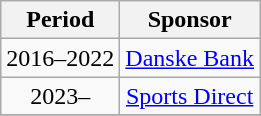<table class="wikitable" style="text-align:center;margin-left:1em;float:center">
<tr>
<th>Period</th>
<th>Sponsor</th>
</tr>
<tr>
<td>2016–2022</td>
<td><a href='#'>Danske Bank</a></td>
</tr>
<tr>
<td>2023–</td>
<td><a href='#'>Sports Direct</a></td>
</tr>
<tr>
</tr>
</table>
